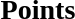<table width=100%>
<tr>
<td width=50% valign=top><br><h3>Points</h3>




</td>
</tr>
</table>
